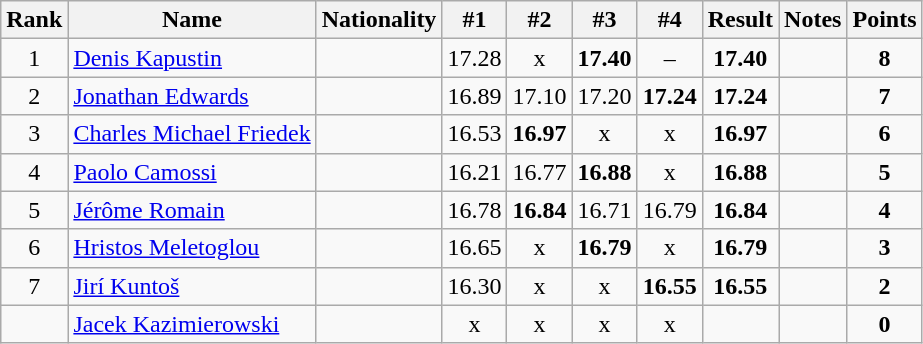<table class="wikitable sortable" style="text-align:center">
<tr>
<th>Rank</th>
<th>Name</th>
<th>Nationality</th>
<th>#1</th>
<th>#2</th>
<th>#3</th>
<th>#4</th>
<th>Result</th>
<th>Notes</th>
<th>Points</th>
</tr>
<tr>
<td>1</td>
<td align=left><a href='#'>Denis Kapustin</a></td>
<td align=left></td>
<td>17.28</td>
<td>x</td>
<td><strong>17.40</strong></td>
<td>–</td>
<td><strong>17.40</strong></td>
<td></td>
<td><strong>8</strong></td>
</tr>
<tr>
<td>2</td>
<td align=left><a href='#'>Jonathan Edwards</a></td>
<td align=left></td>
<td>16.89</td>
<td>17.10</td>
<td>17.20</td>
<td><strong>17.24</strong></td>
<td><strong>17.24</strong></td>
<td></td>
<td><strong>7</strong></td>
</tr>
<tr>
<td>3</td>
<td align=left><a href='#'>Charles Michael Friedek</a></td>
<td align=left></td>
<td>16.53</td>
<td><strong>16.97</strong></td>
<td>x</td>
<td>x</td>
<td><strong>16.97</strong></td>
<td></td>
<td><strong>6</strong></td>
</tr>
<tr>
<td>4</td>
<td align=left><a href='#'>Paolo Camossi</a></td>
<td align=left></td>
<td>16.21</td>
<td>16.77</td>
<td><strong>16.88</strong></td>
<td>x</td>
<td><strong>16.88</strong></td>
<td></td>
<td><strong>5</strong></td>
</tr>
<tr>
<td>5</td>
<td align=left><a href='#'>Jérôme Romain</a></td>
<td align=left></td>
<td>16.78</td>
<td><strong>16.84</strong></td>
<td>16.71</td>
<td>16.79</td>
<td><strong>16.84</strong></td>
<td></td>
<td><strong>4</strong></td>
</tr>
<tr>
<td>6</td>
<td align=left><a href='#'>Hristos Meletoglou</a></td>
<td align=left></td>
<td>16.65</td>
<td>x</td>
<td><strong>16.79</strong></td>
<td>x</td>
<td><strong>16.79</strong></td>
<td></td>
<td><strong>3</strong></td>
</tr>
<tr>
<td>7</td>
<td align=left><a href='#'>Jirí Kuntoš</a></td>
<td align=left></td>
<td>16.30</td>
<td>x</td>
<td>x</td>
<td><strong>16.55</strong></td>
<td><strong>16.55</strong></td>
<td></td>
<td><strong>2</strong></td>
</tr>
<tr>
<td></td>
<td align=left><a href='#'>Jacek Kazimierowski</a></td>
<td align=left></td>
<td>x</td>
<td>x</td>
<td>x</td>
<td>x</td>
<td><strong></strong></td>
<td></td>
<td><strong>0</strong></td>
</tr>
</table>
